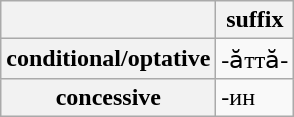<table class="wikitable">
<tr>
<th></th>
<th>suffix</th>
</tr>
<tr>
<th>conditional/optative</th>
<td>-ӑттӑ-</td>
</tr>
<tr>
<th>concessive</th>
<td>-ин</td>
</tr>
</table>
